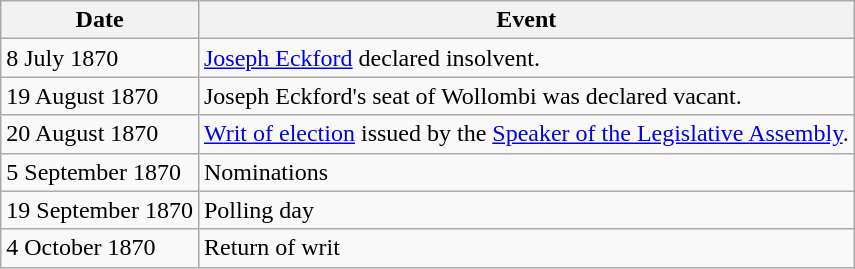<table class="wikitable">
<tr>
<th>Date</th>
<th>Event</th>
</tr>
<tr>
<td>8 July 1870</td>
<td><a href='#'>Joseph Eckford</a> declared insolvent.</td>
</tr>
<tr>
<td>19 August 1870</td>
<td>Joseph Eckford's seat of Wollombi was declared vacant.</td>
</tr>
<tr>
<td>20 August 1870</td>
<td><a href='#'>Writ of election</a> issued by the <a href='#'>Speaker of the Legislative Assembly</a>.</td>
</tr>
<tr>
<td>5 September 1870</td>
<td>Nominations</td>
</tr>
<tr>
<td>19 September 1870</td>
<td>Polling day</td>
</tr>
<tr>
<td>4 October 1870</td>
<td>Return of writ</td>
</tr>
</table>
